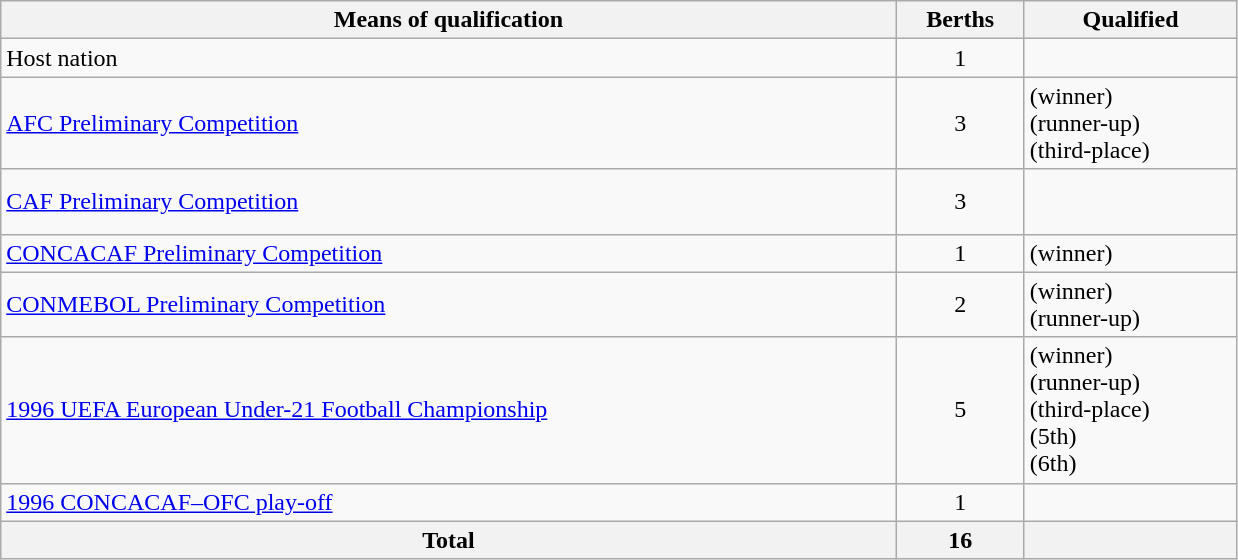<table class="wikitable" style="width:825px;">
<tr>
<th>Means of qualification</th>
<th>Berths</th>
<th>Qualified</th>
</tr>
<tr>
<td>Host nation</td>
<td style="text-align:center;">1</td>
<td></td>
</tr>
<tr>
<td><a href='#'>AFC Preliminary Competition</a></td>
<td style="text-align:center;">3</td>
<td> (winner)<br> (runner-up)<br> (third-place)</td>
</tr>
<tr>
<td><a href='#'>CAF Preliminary Competition</a></td>
<td style="text-align:center;">3</td>
<td><br><br></td>
</tr>
<tr>
<td><a href='#'>CONCACAF Preliminary Competition</a></td>
<td style="text-align:center;">1</td>
<td> (winner)</td>
</tr>
<tr>
<td><a href='#'>CONMEBOL Preliminary Competition</a></td>
<td style="text-align:center;">2</td>
<td> (winner)<br> (runner-up)</td>
</tr>
<tr>
<td><a href='#'>1996 UEFA European Under-21 Football Championship</a></td>
<td style="text-align:center;">5</td>
<td> (winner)<br> (runner-up)<br> (third-place)<br> (5th)<br> (6th)</td>
</tr>
<tr>
<td><a href='#'>1996 CONCACAF–OFC play-off</a></td>
<td style="text-align:center;">1</td>
<td></td>
</tr>
<tr>
<th>Total</th>
<th>16</th>
<th></th>
</tr>
</table>
